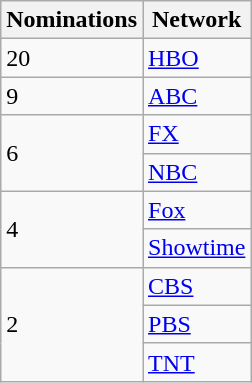<table class="wikitable">
<tr>
<th>Nominations</th>
<th>Network</th>
</tr>
<tr>
<td>20</td>
<td><a href='#'>HBO</a></td>
</tr>
<tr>
<td>9</td>
<td><a href='#'>ABC</a></td>
</tr>
<tr>
<td rowspan="2">6</td>
<td><a href='#'>FX</a></td>
</tr>
<tr>
<td><a href='#'>NBC</a></td>
</tr>
<tr>
<td rowspan="2">4</td>
<td><a href='#'>Fox</a></td>
</tr>
<tr>
<td><a href='#'>Showtime</a></td>
</tr>
<tr>
<td rowspan="3">2</td>
<td><a href='#'>CBS</a></td>
</tr>
<tr>
<td><a href='#'>PBS</a></td>
</tr>
<tr>
<td><a href='#'>TNT</a></td>
</tr>
</table>
